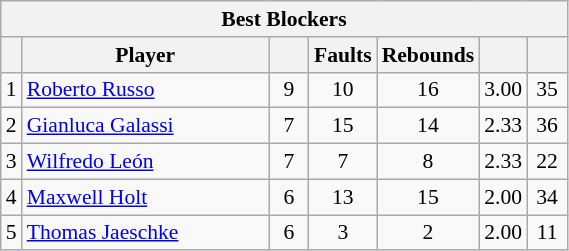<table class="wikitable sortable" style=font-size:90%>
<tr>
<th colspan=7>Best Blockers</th>
</tr>
<tr>
<th></th>
<th width=158>Player</th>
<th width=20></th>
<th width=20>Faults</th>
<th width=20>Rebounds</th>
<th width=20></th>
<th width=20></th>
</tr>
<tr>
<td>1</td>
<td> <a href='#'>Roberto Russo</a></td>
<td align=center>9</td>
<td align=center>10</td>
<td align=center>16</td>
<td align=center>3.00</td>
<td align=center>35</td>
</tr>
<tr>
<td>2</td>
<td> <a href='#'>Gianluca Galassi</a></td>
<td align=center>7</td>
<td align=center>15</td>
<td align=center>14</td>
<td align=center>2.33</td>
<td align=center>36</td>
</tr>
<tr>
<td>3</td>
<td> <a href='#'>Wilfredo León</a></td>
<td align=center>7</td>
<td align=center>7</td>
<td align=center>8</td>
<td align=center>2.33</td>
<td align=center>22</td>
</tr>
<tr>
<td>4</td>
<td> <a href='#'>Maxwell Holt</a></td>
<td align=center>6</td>
<td align=center>13</td>
<td align=center>15</td>
<td align=center>2.00</td>
<td align=center>34</td>
</tr>
<tr>
<td>5</td>
<td> <a href='#'>Thomas Jaeschke</a></td>
<td align=center>6</td>
<td align=center>3</td>
<td align=center>2</td>
<td align=center>2.00</td>
<td align=center>11</td>
</tr>
</table>
